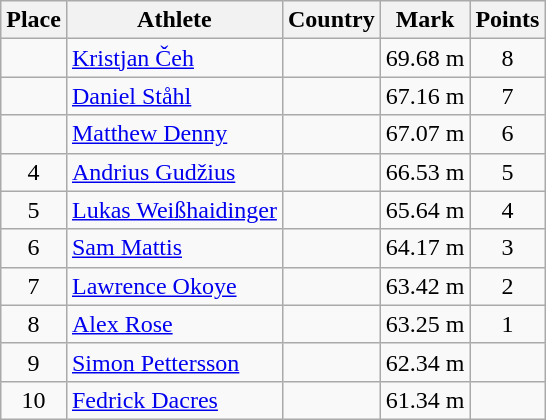<table class="wikitable">
<tr>
<th>Place</th>
<th>Athlete</th>
<th>Country</th>
<th>Mark</th>
<th>Points</th>
</tr>
<tr>
<td align=center></td>
<td><a href='#'>Kristjan Čeh</a></td>
<td></td>
<td>69.68 m</td>
<td align=center>8</td>
</tr>
<tr>
<td align=center></td>
<td><a href='#'>Daniel Ståhl</a></td>
<td></td>
<td>67.16 m</td>
<td align=center>7</td>
</tr>
<tr>
<td align=center></td>
<td><a href='#'>Matthew Denny</a></td>
<td></td>
<td>67.07 m</td>
<td align=center>6</td>
</tr>
<tr>
<td align=center>4</td>
<td><a href='#'>Andrius Gudžius</a></td>
<td></td>
<td>66.53 m</td>
<td align=center>5</td>
</tr>
<tr>
<td align=center>5</td>
<td><a href='#'>Lukas Weißhaidinger</a></td>
<td></td>
<td>65.64 m</td>
<td align=center>4</td>
</tr>
<tr>
<td align=center>6</td>
<td><a href='#'>Sam Mattis</a></td>
<td></td>
<td>64.17 m</td>
<td align=center>3</td>
</tr>
<tr>
<td align=center>7</td>
<td><a href='#'>Lawrence Okoye</a></td>
<td></td>
<td>63.42 m</td>
<td align=center>2</td>
</tr>
<tr>
<td align=center>8</td>
<td><a href='#'>Alex Rose</a></td>
<td></td>
<td>63.25 m</td>
<td align=center>1</td>
</tr>
<tr>
<td align=center>9</td>
<td><a href='#'>Simon Pettersson</a></td>
<td></td>
<td>62.34 m</td>
<td align=center></td>
</tr>
<tr>
<td align=center>10</td>
<td><a href='#'>Fedrick Dacres</a></td>
<td></td>
<td>61.34 m</td>
<td align=center></td>
</tr>
</table>
